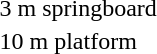<table>
<tr valign="top">
<td>3 m springboard</td>
<td></td>
<td></td>
<td></td>
</tr>
<tr valign="top">
<td>10 m platform</td>
<td></td>
<td></td>
<td></td>
</tr>
</table>
